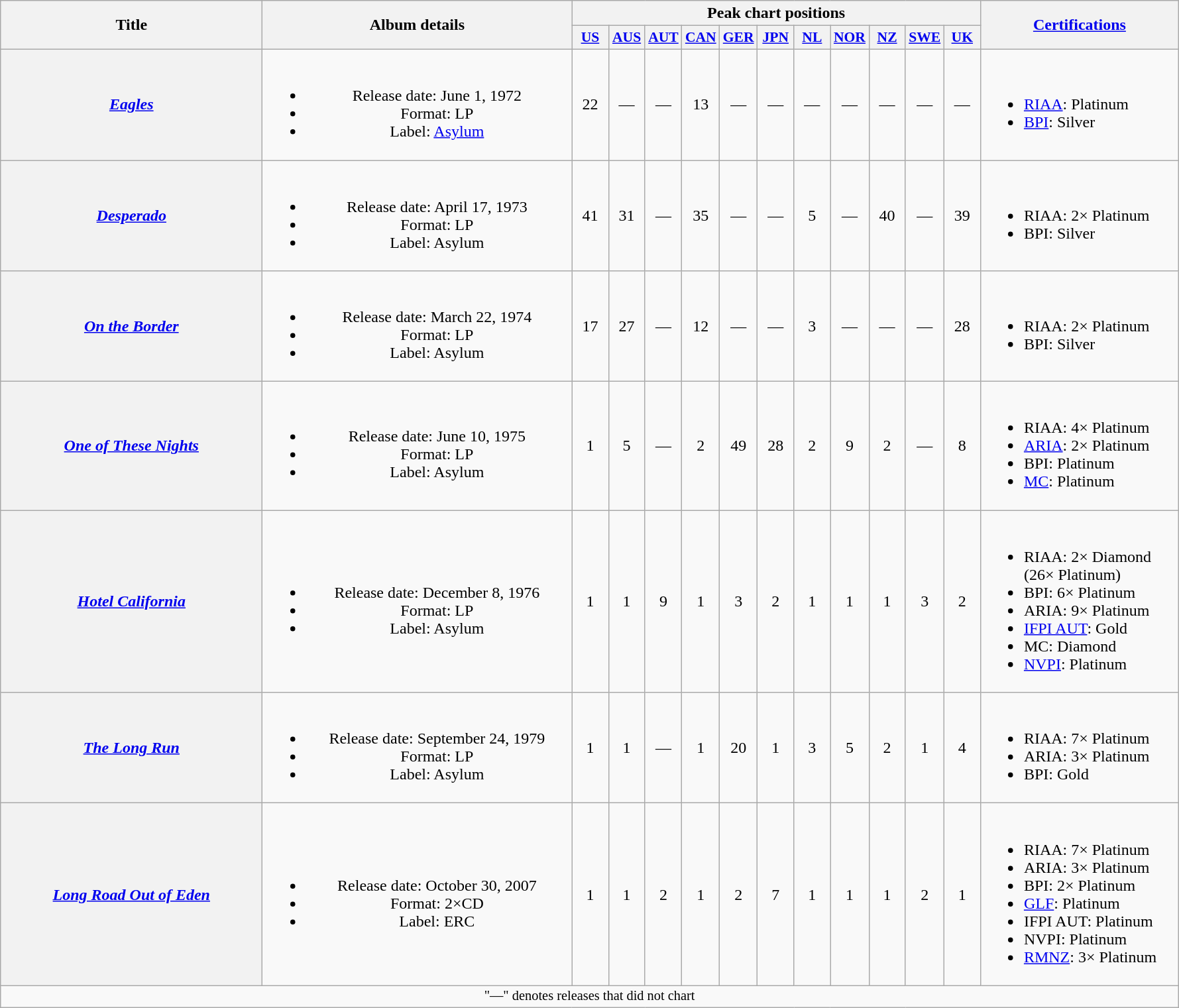<table class="wikitable plainrowheaders" style="text-align:center;">
<tr>
<th rowspan="2" style="width:16em;">Title</th>
<th rowspan="2" style="width:19em;">Album details</th>
<th colspan="11">Peak chart positions</th>
<th rowspan="2" style="width:12em;"><a href='#'>Certifications</a></th>
</tr>
<tr style="font-size:90%;">
<th width="30"><a href='#'>US</a><br></th>
<th width="30"><a href='#'>AUS</a><br></th>
<th width="30"><a href='#'>AUT</a><br></th>
<th width="30"><a href='#'>CAN</a><br></th>
<th width="30"><a href='#'>GER</a><br></th>
<th width="30"><a href='#'>JPN</a><br></th>
<th width="30"><a href='#'>NL</a><br></th>
<th width="30"><a href='#'>NOR</a><br></th>
<th width="30"><a href='#'>NZ</a><br></th>
<th width="30"><a href='#'>SWE</a><br></th>
<th width="30"><a href='#'>UK</a><br></th>
</tr>
<tr>
<th scope="row"><em><a href='#'>Eagles</a></em></th>
<td><br><ul><li>Release date: June 1, 1972</li><li>Format: LP</li><li>Label: <a href='#'>Asylum</a></li></ul></td>
<td>22</td>
<td>—</td>
<td>—</td>
<td>13</td>
<td>—</td>
<td>—</td>
<td>—</td>
<td>—</td>
<td>—</td>
<td>—</td>
<td>—</td>
<td align="left"><br><ul><li><a href='#'>RIAA</a>: Platinum</li><li><a href='#'>BPI</a>: Silver</li></ul></td>
</tr>
<tr>
<th scope="row"><em><a href='#'>Desperado</a></em></th>
<td><br><ul><li>Release date: April 17, 1973</li><li>Format: LP</li><li>Label: Asylum</li></ul></td>
<td>41</td>
<td>31</td>
<td>—</td>
<td>35</td>
<td>—</td>
<td>—</td>
<td>5</td>
<td>—</td>
<td>40</td>
<td>—</td>
<td>39</td>
<td align="left"><br><ul><li>RIAA: 2× Platinum</li><li>BPI: Silver</li></ul></td>
</tr>
<tr>
<th scope="row"><em><a href='#'>On the Border</a></em></th>
<td><br><ul><li>Release date: March 22, 1974</li><li>Format: LP</li><li>Label: Asylum</li></ul></td>
<td>17</td>
<td>27</td>
<td>—</td>
<td>12</td>
<td>—</td>
<td>—</td>
<td>3</td>
<td>—</td>
<td>—</td>
<td>—</td>
<td>28</td>
<td align="left"><br><ul><li>RIAA: 2× Platinum</li><li>BPI: Silver</li></ul></td>
</tr>
<tr>
<th scope="row"><em><a href='#'>One of These Nights</a></em></th>
<td><br><ul><li>Release date: June 10, 1975</li><li>Format: LP</li><li>Label: Asylum</li></ul></td>
<td>1</td>
<td>5</td>
<td>—</td>
<td>2</td>
<td>49</td>
<td>28</td>
<td>2</td>
<td>9</td>
<td>2</td>
<td>—</td>
<td>8</td>
<td align="left"><br><ul><li>RIAA: 4× Platinum</li><li><a href='#'>ARIA</a>: 2× Platinum</li><li>BPI: Platinum</li><li><a href='#'>MC</a>: Platinum</li></ul></td>
</tr>
<tr>
<th scope="row"><em><a href='#'>Hotel California</a></em></th>
<td><br><ul><li>Release date: December 8, 1976</li><li>Format: LP</li><li>Label: Asylum</li></ul></td>
<td>1</td>
<td>1</td>
<td>9</td>
<td>1</td>
<td>3</td>
<td>2</td>
<td>1</td>
<td>1</td>
<td>1</td>
<td>3</td>
<td>2</td>
<td align="left"><br><ul><li>RIAA: 2× Diamond (26× Platinum)</li><li>BPI: 6× Platinum</li><li>ARIA: 9× Platinum</li><li><a href='#'>IFPI AUT</a>: Gold</li><li>MC: Diamond </li><li><a href='#'>NVPI</a>: Platinum</li></ul></td>
</tr>
<tr>
<th scope="row"><em><a href='#'>The Long Run</a></em></th>
<td><br><ul><li>Release date: September 24, 1979</li><li>Format: LP</li><li>Label: Asylum</li></ul></td>
<td>1</td>
<td>1</td>
<td>—</td>
<td>1</td>
<td>20</td>
<td>1</td>
<td>3</td>
<td>5</td>
<td>2</td>
<td>1</td>
<td>4</td>
<td align="left"><br><ul><li>RIAA: 7× Platinum</li><li>ARIA: 3× Platinum</li><li>BPI: Gold</li></ul></td>
</tr>
<tr>
<th scope="row"><em><a href='#'>Long Road Out of Eden</a></em></th>
<td><br><ul><li>Release date: October 30, 2007</li><li>Format: 2×CD</li><li>Label: ERC</li></ul></td>
<td>1</td>
<td>1</td>
<td>2</td>
<td>1</td>
<td>2</td>
<td>7</td>
<td>1</td>
<td>1</td>
<td>1</td>
<td>2</td>
<td>1</td>
<td align="left"><br><ul><li>RIAA: 7× Platinum</li><li>ARIA: 3× Platinum</li><li>BPI: 2× Platinum</li><li><a href='#'>GLF</a>: Platinum</li><li>IFPI AUT: Platinum</li><li>NVPI: Platinum</li><li><a href='#'>RMNZ</a>: 3× Platinum</li></ul></td>
</tr>
<tr>
<td colspan="16" style="font-size:85%">"—" denotes releases that did not chart</td>
</tr>
</table>
